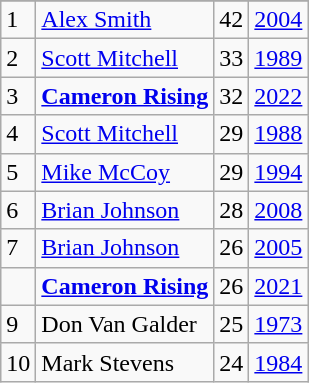<table class="wikitable">
<tr>
</tr>
<tr>
<td>1</td>
<td><a href='#'>Alex Smith</a></td>
<td><abbr>42</abbr></td>
<td><a href='#'>2004</a></td>
</tr>
<tr>
<td>2</td>
<td><a href='#'>Scott Mitchell</a></td>
<td><abbr>33</abbr></td>
<td><a href='#'>1989</a></td>
</tr>
<tr>
<td>3</td>
<td><strong><a href='#'>Cameron Rising</a></strong></td>
<td><abbr>32</abbr></td>
<td><a href='#'>2022</a></td>
</tr>
<tr>
<td>4</td>
<td><a href='#'>Scott Mitchell</a></td>
<td><abbr>29</abbr></td>
<td><a href='#'>1988</a></td>
</tr>
<tr>
<td>5</td>
<td><a href='#'>Mike McCoy</a></td>
<td><abbr>29</abbr></td>
<td><a href='#'>1994</a></td>
</tr>
<tr>
<td>6</td>
<td><a href='#'>Brian Johnson</a></td>
<td><abbr>28</abbr></td>
<td><a href='#'>2008</a></td>
</tr>
<tr>
<td>7</td>
<td><a href='#'>Brian Johnson</a></td>
<td><abbr>26</abbr></td>
<td><a href='#'>2005</a></td>
</tr>
<tr>
<td></td>
<td><strong><a href='#'>Cameron Rising</a></strong></td>
<td><abbr>26</abbr></td>
<td><a href='#'>2021</a></td>
</tr>
<tr>
<td>9</td>
<td>Don Van Galder</td>
<td><abbr>25</abbr></td>
<td><a href='#'>1973</a></td>
</tr>
<tr>
<td>10</td>
<td>Mark Stevens</td>
<td><abbr>24</abbr></td>
<td><a href='#'>1984</a></td>
</tr>
</table>
